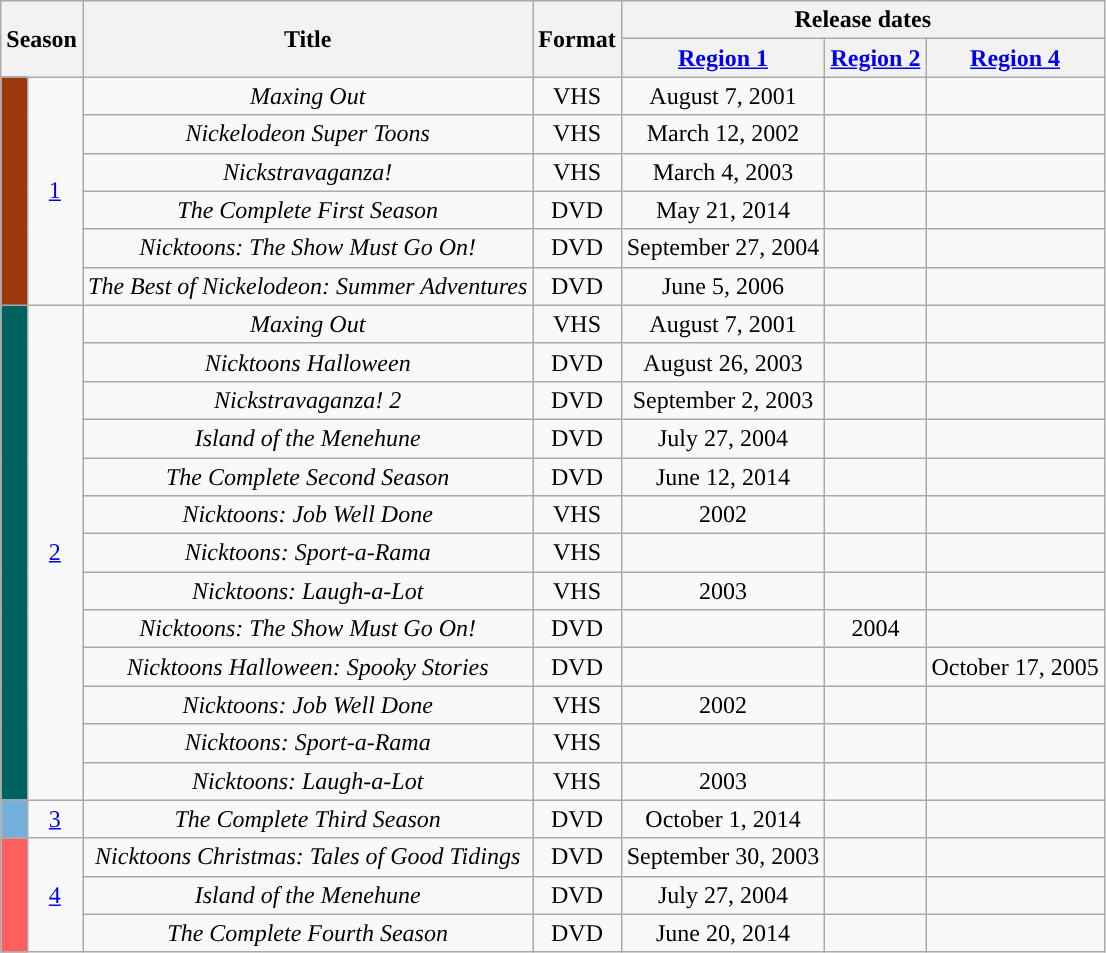<table class="wikitable sortable" style="text-align:center">
<tr>
<th colspan=2 rowspan=2>Season</th>
<th rowspan=2>Title</th>
<th rowspan=2>Format</th>
<th colspan=3>Release dates</th>
</tr>
<tr>
<th><a href='#'>Region 1</a></th>
<th><a href='#'>Region 2</a></th>
<th><a href='#'>Region 4</a></th>
</tr>
<tr>
<th rowspan="6" style="background:#9C380C"></th>
<td rowspan="6"><a href='#'>1</a></td>
<td><em>Maxing Out</em></td>
<td>VHS</td>
<td>August 7, 2001</td>
<td></td>
<td></td>
</tr>
<tr>
<td><em>Nickelodeon Super Toons</em></td>
<td>VHS</td>
<td>March 12, 2002</td>
<td></td>
<td></td>
</tr>
<tr>
<td><em>Nickstravaganza!</em></td>
<td>VHS</td>
<td>March 4, 2003</td>
<td></td>
<td></td>
</tr>
<tr>
<td><em>The Complete First Season</em></td>
<td>DVD</td>
<td>May 21, 2014</td>
<td></td>
<td></td>
</tr>
<tr>
<td><em>Nicktoons: The Show Must Go On!</em></td>
<td>DVD</td>
<td>September 27, 2004</td>
<td></td>
<td></td>
</tr>
<tr>
<td><em>The Best of Nickelodeon: Summer Adventures</em></td>
<td>DVD</td>
<td>June 5, 2006</td>
<td></td>
<td></td>
</tr>
<tr>
<th rowspan="13" style="background:#006161"></th>
<td rowspan="13"><a href='#'>2</a></td>
<td><em>Maxing Out</em></td>
<td>VHS</td>
<td>August 7, 2001</td>
<td></td>
<td></td>
</tr>
<tr>
<td><em>Nicktoons Halloween</em></td>
<td>DVD</td>
<td>August 26, 2003</td>
<td></td>
<td></td>
</tr>
<tr>
<td><em>Nickstravaganza! 2</em></td>
<td>DVD</td>
<td>September 2, 2003</td>
<td></td>
<td></td>
</tr>
<tr>
<td><em>Island of the Menehune</em></td>
<td>DVD</td>
<td>July 27, 2004</td>
<td></td>
<td></td>
</tr>
<tr>
<td><em>The Complete Second Season</em></td>
<td>DVD</td>
<td>June 12, 2014</td>
<td></td>
<td></td>
</tr>
<tr>
<td><em>Nicktoons: Job Well Done</em></td>
<td>VHS</td>
<td>2002</td>
<td></td>
<td></td>
</tr>
<tr>
<td><em>Nicktoons: Sport-a-Rama</em></td>
<td>VHS</td>
<td></td>
<td></td>
<td></td>
</tr>
<tr>
<td><em>Nicktoons: Laugh-a-Lot</em></td>
<td>VHS</td>
<td>2003</td>
<td></td>
<td></td>
</tr>
<tr>
<td><em>Nicktoons: The Show Must Go On!</em></td>
<td>DVD</td>
<td></td>
<td>2004</td>
<td></td>
</tr>
<tr>
<td><em>Nicktoons Halloween: Spooky Stories</em></td>
<td>DVD</td>
<td></td>
<td></td>
<td>October 17, 2005</td>
</tr>
<tr>
<td><em>Nicktoons: Job Well Done</em></td>
<td>VHS</td>
<td>2002</td>
<td></td>
<td></td>
</tr>
<tr>
<td><em>Nicktoons: Sport-a-Rama</em></td>
<td>VHS</td>
<td></td>
<td></td>
<td></td>
</tr>
<tr>
<td><em>Nicktoons: Laugh-a-Lot</em></td>
<td>VHS</td>
<td>2003</td>
<td></td>
<td></td>
</tr>
<tr>
<th style="background:#73B1DA"></th>
<td><a href='#'>3</a></td>
<td><em>The Complete Third Season</em></td>
<td>DVD</td>
<td>October 1, 2014</td>
<td></td>
<td></td>
</tr>
<tr>
<th rowspan="3" style="background:#FF5F5F"></th>
<td rowspan="3"><a href='#'>4</a></td>
<td><em>Nicktoons Christmas: Tales of Good Tidings</em></td>
<td>DVD</td>
<td>September 30, 2003</td>
<td></td>
<td></td>
</tr>
<tr>
<td><em>Island of the Menehune</em></td>
<td>DVD</td>
<td>July 27, 2004</td>
<td></td>
<td></td>
</tr>
<tr>
<td><em>The Complete Fourth Season</em></td>
<td>DVD</td>
<td>June 20, 2014</td>
<td></td>
<td></td>
</tr>
</table>
